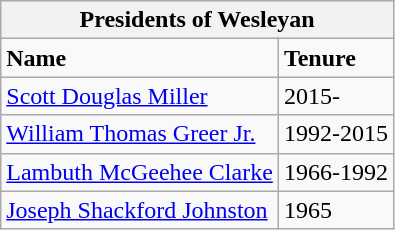<table class="wikitable">
<tr>
<th colspan="2">Presidents of Wesleyan</th>
</tr>
<tr>
<td><strong>Name</strong></td>
<td><strong>Tenure</strong></td>
</tr>
<tr>
<td><a href='#'>Scott Douglas Miller</a></td>
<td>2015-</td>
</tr>
<tr>
<td><a href='#'>William Thomas Greer Jr.</a></td>
<td>1992-2015</td>
</tr>
<tr>
<td><a href='#'>Lambuth McGeehee Clarke</a></td>
<td>1966-1992</td>
</tr>
<tr>
<td><a href='#'>Joseph Shackford Johnston</a></td>
<td>1965</td>
</tr>
</table>
